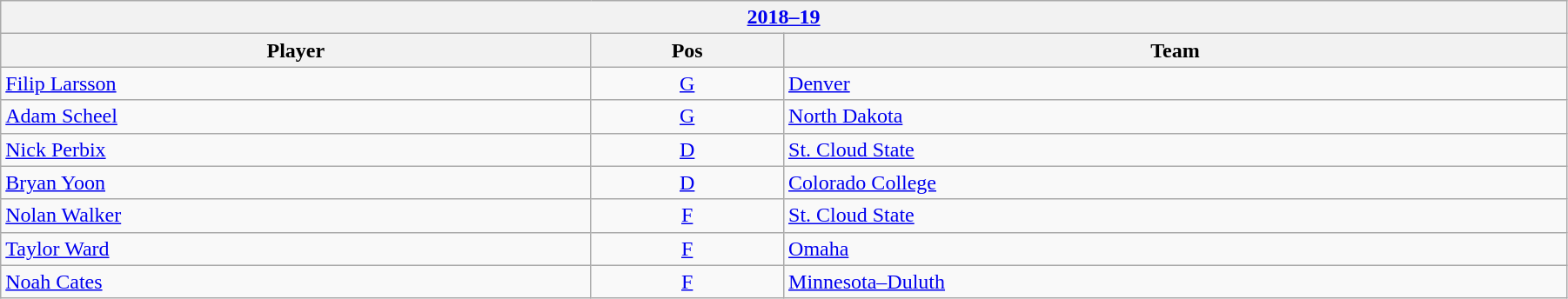<table class="wikitable" width=95%>
<tr>
<th colspan=3><a href='#'>2018–19</a></th>
</tr>
<tr>
<th>Player</th>
<th>Pos</th>
<th>Team</th>
</tr>
<tr>
<td><a href='#'>Filip Larsson</a></td>
<td align=center><a href='#'>G</a></td>
<td><a href='#'>Denver</a></td>
</tr>
<tr>
<td><a href='#'>Adam Scheel</a></td>
<td align=center><a href='#'>G</a></td>
<td><a href='#'>North Dakota</a></td>
</tr>
<tr>
<td><a href='#'>Nick Perbix</a></td>
<td align=center><a href='#'>D</a></td>
<td><a href='#'>St. Cloud State</a></td>
</tr>
<tr>
<td><a href='#'>Bryan Yoon</a></td>
<td align=center><a href='#'>D</a></td>
<td><a href='#'>Colorado College</a></td>
</tr>
<tr>
<td><a href='#'>Nolan Walker</a></td>
<td align=center><a href='#'>F</a></td>
<td><a href='#'>St. Cloud State</a></td>
</tr>
<tr>
<td><a href='#'>Taylor Ward</a></td>
<td align=center><a href='#'>F</a></td>
<td><a href='#'>Omaha</a></td>
</tr>
<tr>
<td><a href='#'>Noah Cates</a></td>
<td align=center><a href='#'>F</a></td>
<td><a href='#'>Minnesota–Duluth</a></td>
</tr>
</table>
